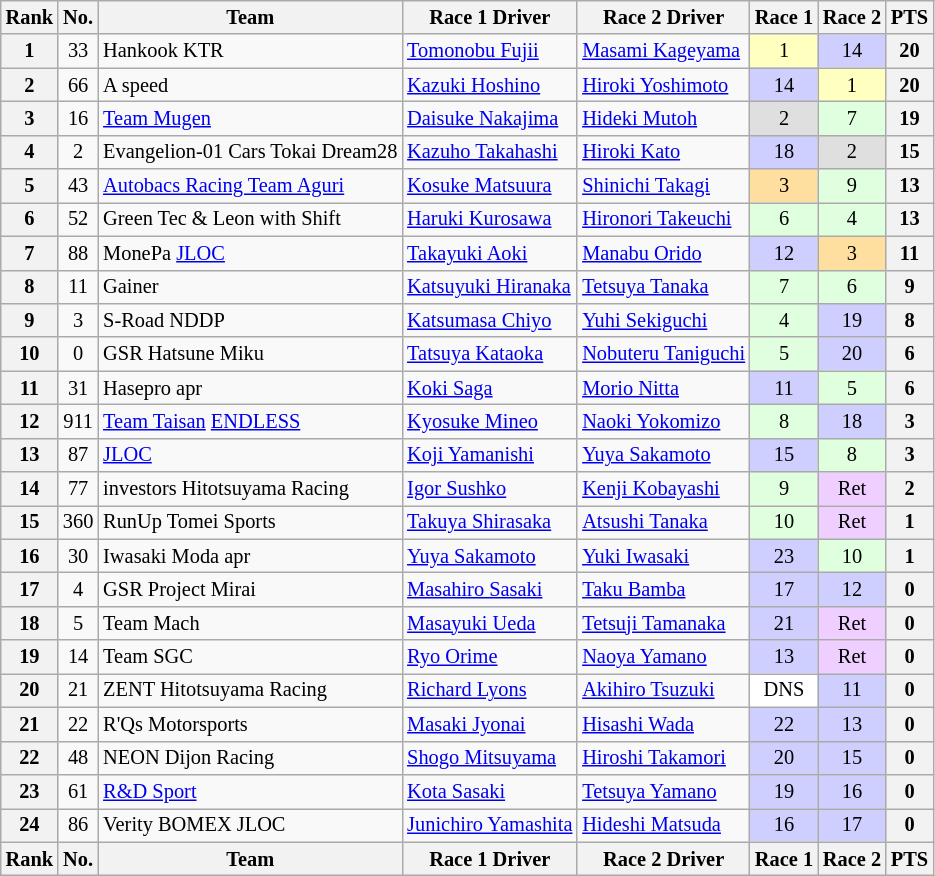<table class="wikitable" style="font-size:85%; text-align:center">
<tr>
<th>Rank</th>
<th>No.</th>
<th>Team</th>
<th>Race 1 Driver</th>
<th>Race 2 Driver</th>
<th>Race 1</th>
<th>Race 2</th>
<th>PTS</th>
</tr>
<tr>
<th>1</th>
<td>33</td>
<td align="left">Hankook KTR</td>
<td align="left"> <a href='#'>Tomonobu Fujii</a></td>
<td align="left"> <a href='#'>Masami Kageyama</a></td>
<td style="background:#ffffbf;">1</td>
<td style="background:#cfcfff;">14</td>
<th>20</th>
</tr>
<tr>
<th>2</th>
<td>66</td>
<td align="left">A speed</td>
<td align="left"> <a href='#'>Kazuki Hoshino</a></td>
<td align="left"> <a href='#'>Hiroki Yoshimoto</a></td>
<td style="background:#cfcfff;">14</td>
<td style="background:#ffffbf;">1</td>
<th>20</th>
</tr>
<tr>
<th>3</th>
<td>16</td>
<td align="left"><a href='#'>Team Mugen</a></td>
<td align="left"> <a href='#'>Daisuke Nakajima</a></td>
<td align="left"> <a href='#'>Hideki Mutoh</a></td>
<td style="background:#dfdfdf;">2</td>
<td style="background:#dfffdf;">7</td>
<th>19</th>
</tr>
<tr>
<th>4</th>
<td>2</td>
<td align="left">Evangelion-01 Cars Tokai Dream28</td>
<td align="left"> <a href='#'>Kazuho Takahashi</a></td>
<td align="left"> <a href='#'>Hiroki Kato</a></td>
<td style="background:#cfcfff;">18</td>
<td style="background:#dfdfdf;">2</td>
<th>15</th>
</tr>
<tr>
<th>5</th>
<td>43</td>
<td align="left"><a href='#'>Autobacs Racing Team Aguri</a></td>
<td align="left"> <a href='#'>Kosuke Matsuura</a></td>
<td align="left"> <a href='#'>Shinichi Takagi</a></td>
<td style="background:#ffdf9f;">3</td>
<td style="background:#dfffdf;">9</td>
<th>13</th>
</tr>
<tr>
<th>6</th>
<td>52</td>
<td align="left">Green Tec & Leon with Shift</td>
<td align="left"> <a href='#'>Haruki Kurosawa</a></td>
<td align="left"> <a href='#'>Hironori Takeuchi</a></td>
<td style="background:#dfffdf;">6</td>
<td style="background:#dfffdf;">4</td>
<th>13</th>
</tr>
<tr>
<th>7</th>
<td>88</td>
<td align="left">MonePa <a href='#'>JLOC</a></td>
<td align="left"> <a href='#'>Takayuki Aoki</a></td>
<td align="left"> <a href='#'>Manabu Orido</a></td>
<td style="background:#cfcfff;">12</td>
<td style="background:#ffdf9f;">3</td>
<th>11</th>
</tr>
<tr>
<th>8</th>
<td>11</td>
<td align="left">Gainer</td>
<td align="left"> <a href='#'>Katsuyuki Hiranaka</a></td>
<td align="left"> <a href='#'>Tetsuya Tanaka</a></td>
<td style="background:#dfffdf;">7</td>
<td style="background:#dfffdf;">6</td>
<th>9</th>
</tr>
<tr>
<th>9</th>
<td>3</td>
<td align="left">S-Road NDDP</td>
<td align="left"> <a href='#'>Katsumasa Chiyo</a></td>
<td align="left"> <a href='#'>Yuhi Sekiguchi</a></td>
<td style="background:#dfffdf;">4</td>
<td style="background:#cfcfff;">19</td>
<th>8</th>
</tr>
<tr>
<th>10</th>
<td>0</td>
<td align="left">GSR Hatsune Miku</td>
<td align="left"> <a href='#'>Tatsuya Kataoka</a></td>
<td align="left"> <a href='#'>Nobuteru Taniguchi</a></td>
<td style="background:#dfffdf;">5</td>
<td style="background:#cfcfff;">20</td>
<th>6</th>
</tr>
<tr>
<th>11</th>
<td>31</td>
<td align="left">Hasepro apr</td>
<td align="left"> <a href='#'>Koki Saga</a></td>
<td align="left"> <a href='#'>Morio Nitta</a></td>
<td style="background:#cfcfff;">11</td>
<td style="background:#dfffdf;">5</td>
<th>6</th>
</tr>
<tr>
<th>12</th>
<td>911</td>
<td align="left"><a href='#'>Team Taisan</a> <a href='#'>ENDLESS</a></td>
<td align="left"> <a href='#'>Kyosuke Mineo</a></td>
<td align="left"> <a href='#'>Naoki Yokomizo</a></td>
<td style="background:#dfffdf;">8</td>
<td style="background:#cfcfff;">18</td>
<th>3</th>
</tr>
<tr>
<th>13</th>
<td>87</td>
<td align="left"><a href='#'>JLOC</a></td>
<td align="left"> <a href='#'>Koji Yamanishi</a></td>
<td align="left"> <a href='#'>Yuya Sakamoto</a></td>
<td style="background:#cfcfff;">15</td>
<td style="background:#dfffdf;">8</td>
<th>3</th>
</tr>
<tr>
<th>14</th>
<td>77</td>
<td align="left">investors Hitotsuyama Racing</td>
<td align="left"> <a href='#'>Igor Sushko</a></td>
<td align="left"> <a href='#'>Kenji Kobayashi</a></td>
<td style="background:#dfffdf;">9</td>
<td style="background:#efcfff;">Ret</td>
<th>2</th>
</tr>
<tr>
<th>15</th>
<td>360</td>
<td align="left">RunUp Tomei Sports</td>
<td align="left"> <a href='#'>Takuya Shirasaka</a></td>
<td align="left"> <a href='#'>Atsushi Tanaka</a></td>
<td style="background:#dfffdf;">10</td>
<td style="background:#efcfff;">Ret</td>
<th>1</th>
</tr>
<tr>
<th>16</th>
<td>30</td>
<td align="left">Iwasaki Moda apr</td>
<td align="left"> <a href='#'>Yuya Sakamoto</a></td>
<td align="left"> <a href='#'>Yuki Iwasaki</a></td>
<td style="background:#cfcfff;">23</td>
<td style="background:#dfffdf;">10</td>
<th>1</th>
</tr>
<tr>
<th>17</th>
<td>4</td>
<td align="left">GSR Project Mirai</td>
<td align="left"> <a href='#'>Masahiro Sasaki</a></td>
<td align="left"> <a href='#'>Taku Bamba</a></td>
<td style="background:#cfcfff;">17</td>
<td style="background:#cfcfff;">12</td>
<th>0</th>
</tr>
<tr>
<th>18</th>
<td>5</td>
<td align="left">Team Mach</td>
<td align="left"> <a href='#'>Masayuki Ueda</a></td>
<td align="left"> <a href='#'>Tetsuji Tamanaka</a></td>
<td style="background:#cfcfff;">21</td>
<td style="background:#efcfff;">Ret</td>
<th>0</th>
</tr>
<tr>
<th>19</th>
<td>14</td>
<td align="left">Team SGC</td>
<td align="left"> <a href='#'>Ryo Orime</a></td>
<td align="left"> <a href='#'>Naoya Yamano</a></td>
<td style="background:#cfcfff;">13</td>
<td style="background:#efcfff;">Ret</td>
<th>0</th>
</tr>
<tr>
<th>20</th>
<td>21</td>
<td align="left">ZENT Hitotsuyama Racing</td>
<td align="left"> <a href='#'>Richard Lyons</a></td>
<td align="left"> <a href='#'>Akihiro Tsuzuki</a></td>
<td style="background:#ffffff;">DNS</td>
<td style="background:#cfcfff;">11</td>
<th>0</th>
</tr>
<tr>
<th>21</th>
<td>22</td>
<td align="left">R'Qs Motorsports</td>
<td align="left"> <a href='#'>Masaki Jyonai</a></td>
<td align="left"> <a href='#'>Hisashi Wada</a></td>
<td style="background:#cfcfff;">22</td>
<td style="background:#cfcfff;">13</td>
<th>0</th>
</tr>
<tr>
<th>22</th>
<td>48</td>
<td align="left">NEON Dijon Racing</td>
<td align="left"> <a href='#'>Shogo Mitsuyama</a></td>
<td align="left"> <a href='#'>Hiroshi Takamori</a></td>
<td style="background:#cfcfff;">20</td>
<td style="background:#cfcfff;">15</td>
<th>0</th>
</tr>
<tr>
<th>23</th>
<td>61</td>
<td align="left"><a href='#'>R&D Sport</a></td>
<td align="left"> <a href='#'>Kota Sasaki</a></td>
<td align="left"> <a href='#'>Tetsuya Yamano</a></td>
<td style="background:#cfcfff;">19</td>
<td style="background:#cfcfff;">16</td>
<th>0</th>
</tr>
<tr>
<th>24</th>
<td>86</td>
<td align="left">Verity BOMEX JLOC</td>
<td align="left"> <a href='#'>Junichiro Yamashita</a></td>
<td align="left"> <a href='#'>Hideshi Matsuda</a></td>
<td style="background:#cfcfff;">16</td>
<td style="background:#cfcfff;">17</td>
<th>0</th>
</tr>
<tr>
<th>Rank</th>
<th>No.</th>
<th>Team</th>
<th>Race 1 Driver</th>
<th>Race 2 Driver</th>
<th>Race 1</th>
<th>Race 2</th>
<th>PTS</th>
</tr>
</table>
